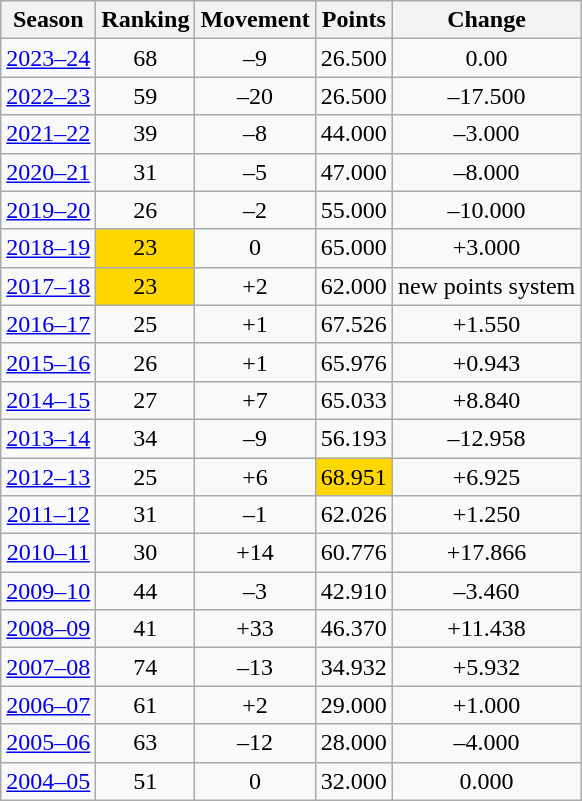<table class="wikitable plainrowheaders sortable" style="text-align: center;">
<tr>
<th>Season</th>
<th>Ranking</th>
<th>Movement</th>
<th>Points</th>
<th>Change</th>
</tr>
<tr>
<td><a href='#'>2023–24</a></td>
<td>68</td>
<td> –9</td>
<td>26.500</td>
<td>0.00</td>
</tr>
<tr>
<td><a href='#'>2022–23</a></td>
<td>59</td>
<td> –20</td>
<td>26.500</td>
<td> –17.500</td>
</tr>
<tr>
<td><a href='#'>2021–22</a></td>
<td>39</td>
<td> –8</td>
<td>44.000</td>
<td> –3.000</td>
</tr>
<tr>
<td><a href='#'>2020–21</a></td>
<td>31</td>
<td> –5</td>
<td>47.000</td>
<td> –8.000</td>
</tr>
<tr>
<td><a href='#'>2019–20</a></td>
<td>26</td>
<td> –2</td>
<td>55.000</td>
<td> –10.000</td>
</tr>
<tr>
<td><a href='#'>2018–19</a></td>
<td bgcolor=Gold>23</td>
<td>0</td>
<td>65.000</td>
<td> +3.000</td>
</tr>
<tr>
<td><a href='#'>2017–18</a></td>
<td bgcolor=Gold>23</td>
<td> +2</td>
<td>62.000</td>
<td>new points system</td>
</tr>
<tr>
<td><a href='#'>2016–17</a></td>
<td>25</td>
<td> +1</td>
<td>67.526</td>
<td> +1.550</td>
</tr>
<tr>
<td><a href='#'>2015–16</a></td>
<td>26</td>
<td> +1</td>
<td>65.976</td>
<td> +0.943</td>
</tr>
<tr>
<td><a href='#'>2014–15</a></td>
<td>27</td>
<td> +7</td>
<td>65.033</td>
<td> +8.840</td>
</tr>
<tr>
<td><a href='#'>2013–14</a></td>
<td>34</td>
<td> –9</td>
<td>56.193</td>
<td> –12.958</td>
</tr>
<tr>
<td><a href='#'>2012–13</a></td>
<td>25</td>
<td> +6</td>
<td bgcolor=Gold>68.951</td>
<td> +6.925</td>
</tr>
<tr>
<td><a href='#'>2011–12</a></td>
<td>31</td>
<td> –1</td>
<td>62.026</td>
<td> +1.250</td>
</tr>
<tr>
<td><a href='#'>2010–11</a></td>
<td>30</td>
<td> +14</td>
<td>60.776</td>
<td> +17.866</td>
</tr>
<tr>
<td><a href='#'>2009–10</a></td>
<td>44</td>
<td> –3</td>
<td>42.910</td>
<td> –3.460</td>
</tr>
<tr>
<td><a href='#'>2008–09</a></td>
<td>41</td>
<td> +33</td>
<td>46.370</td>
<td> +11.438</td>
</tr>
<tr>
<td><a href='#'>2007–08</a></td>
<td>74</td>
<td> –13</td>
<td>34.932</td>
<td> +5.932</td>
</tr>
<tr>
<td><a href='#'>2006–07</a></td>
<td>61</td>
<td> +2</td>
<td>29.000</td>
<td> +1.000</td>
</tr>
<tr>
<td><a href='#'>2005–06</a></td>
<td>63</td>
<td> –12</td>
<td>28.000</td>
<td> –4.000</td>
</tr>
<tr>
<td><a href='#'>2004–05</a></td>
<td>51</td>
<td>0</td>
<td>32.000</td>
<td>0.000</td>
</tr>
</table>
